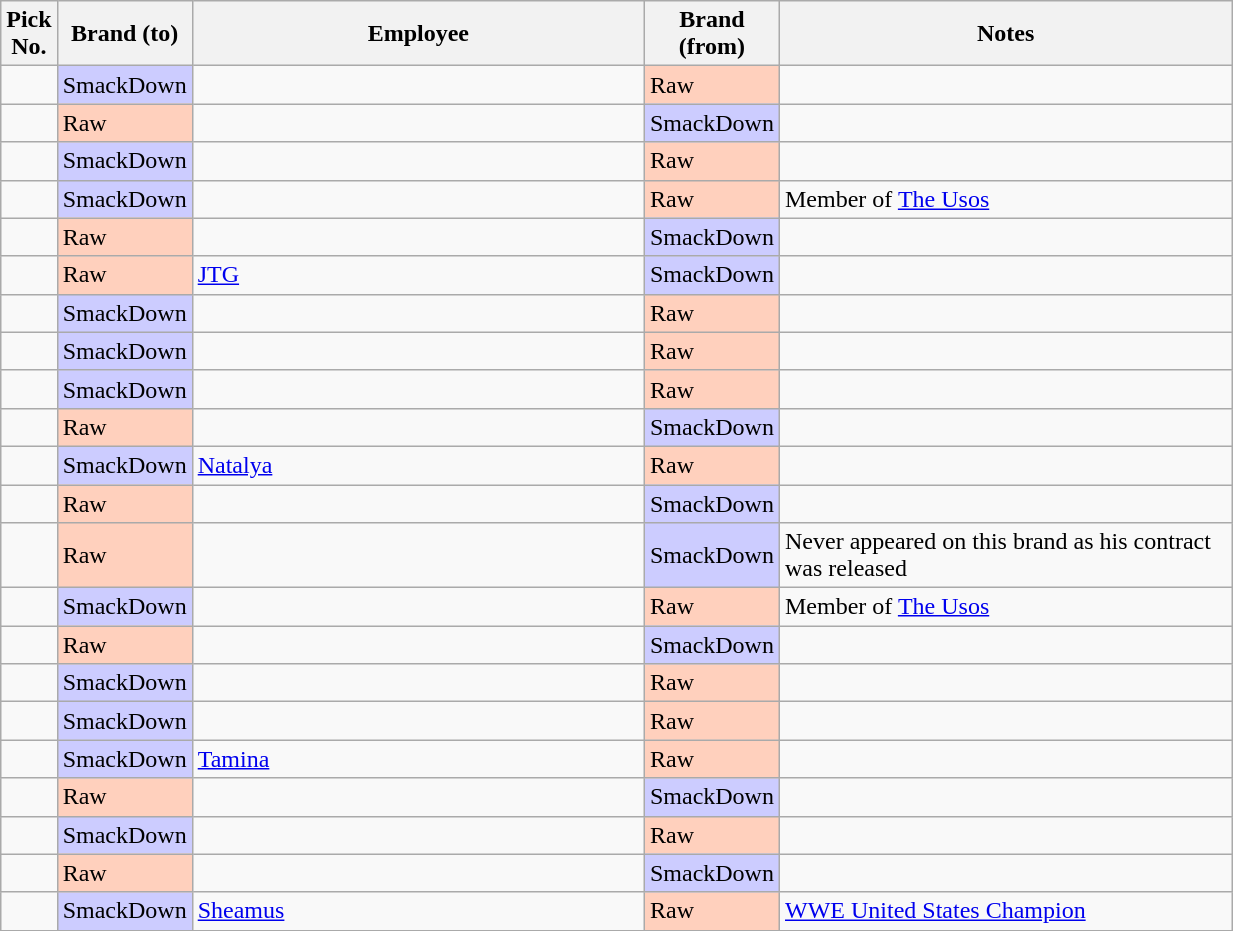<table class="wikitable sortable" style="width: 65%">
<tr>
<th width=0%>Pick No.</th>
<th width=10%>Brand (to)</th>
<th width=40%>Employee</th>
<th width=10%>Brand (from)</th>
<th width=40% class="unsortable">Notes</th>
</tr>
<tr>
<td></td>
<td style="background:#ccf">SmackDown</td>
<td></td>
<td style="background: #ffd0bd">Raw</td>
<td></td>
</tr>
<tr>
<td></td>
<td style="background: #ffd0bd">Raw</td>
<td></td>
<td style="background:#ccf">SmackDown</td>
<td></td>
</tr>
<tr>
<td></td>
<td style="background:#ccf">SmackDown</td>
<td></td>
<td style="background: #ffd0bd">Raw</td>
<td></td>
</tr>
<tr>
<td></td>
<td style="background:#ccf">SmackDown</td>
<td></td>
<td style="background: #ffd0bd">Raw</td>
<td>Member of <a href='#'>The Usos</a></td>
</tr>
<tr>
<td></td>
<td style="background: #ffd0bd">Raw</td>
<td></td>
<td style="background:#ccf">SmackDown</td>
<td></td>
</tr>
<tr>
<td></td>
<td style="background: #ffd0bd">Raw</td>
<td><a href='#'>JTG</a></td>
<td style="background:#ccf">SmackDown</td>
<td></td>
</tr>
<tr>
<td></td>
<td style="background:#ccf">SmackDown</td>
<td></td>
<td style="background: #ffd0bd">Raw</td>
<td></td>
</tr>
<tr>
<td></td>
<td style="background:#ccf">SmackDown</td>
<td></td>
<td style="background: #ffd0bd">Raw</td>
<td></td>
</tr>
<tr>
<td></td>
<td style="background:#ccf">SmackDown</td>
<td></td>
<td style="background: #ffd0bd">Raw</td>
<td></td>
</tr>
<tr>
<td></td>
<td style="background: #ffd0bd">Raw</td>
<td></td>
<td style="background:#ccf">SmackDown</td>
<td></td>
</tr>
<tr>
<td></td>
<td style="background:#ccf">SmackDown</td>
<td><a href='#'>Natalya</a></td>
<td style="background: #ffd0bd">Raw</td>
<td></td>
</tr>
<tr>
<td></td>
<td style="background: #ffd0bd">Raw</td>
<td></td>
<td style="background:#ccf">SmackDown</td>
<td></td>
</tr>
<tr>
<td></td>
<td style="background: #ffd0bd">Raw</td>
<td></td>
<td style="background:#ccf">SmackDown</td>
<td>Never appeared on this brand as his contract was released</td>
</tr>
<tr>
<td></td>
<td style="background:#ccf">SmackDown</td>
<td></td>
<td style="background: #ffd0bd">Raw</td>
<td>Member of <a href='#'>The Usos</a></td>
</tr>
<tr>
<td></td>
<td style="background: #ffd0bd">Raw</td>
<td></td>
<td style="background:#ccf">SmackDown</td>
<td></td>
</tr>
<tr>
<td></td>
<td style="background:#ccf">SmackDown</td>
<td></td>
<td style="background: #ffd0bd">Raw</td>
<td></td>
</tr>
<tr>
<td></td>
<td style="background:#ccf">SmackDown</td>
<td></td>
<td style="background: #ffd0bd">Raw</td>
<td></td>
</tr>
<tr>
<td></td>
<td style="background:#ccf">SmackDown</td>
<td><a href='#'>Tamina</a></td>
<td style="background: #ffd0bd">Raw</td>
<td></td>
</tr>
<tr>
<td></td>
<td style="background: #ffd0bd">Raw</td>
<td></td>
<td style="background:#ccf">SmackDown</td>
<td></td>
</tr>
<tr>
<td></td>
<td style="background:#ccf">SmackDown</td>
<td></td>
<td style="background: #ffd0bd">Raw</td>
<td></td>
</tr>
<tr>
<td></td>
<td style="background: #ffd0bd">Raw</td>
<td></td>
<td style="background:#ccf">SmackDown</td>
<td></td>
</tr>
<tr>
<td></td>
<td style="background:#ccf">SmackDown</td>
<td><a href='#'>Sheamus</a></td>
<td style="background: #ffd0bd">Raw</td>
<td><a href='#'>WWE United States Champion</a></td>
</tr>
<tr>
</tr>
</table>
